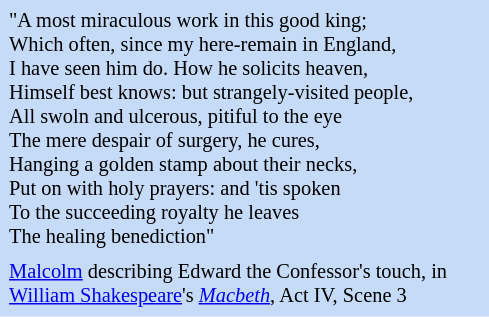<table class="toccolours" style="float: right; margin-right: 0em; margin-right: 1em; font-size: 85%; background:#c6dbf7; color:black; width:24em; max-width:40%" cellspacing="5">
<tr>
<td align="left">"A most miraculous work in this good king;<br>Which often, since my here-remain in England,<br>I have seen him do. How he solicits heaven,<br>Himself best knows: but strangely-visited people,<br>All swoln and ulcerous, pitiful to the eye<br>The mere despair of surgery, he cures,<br>Hanging a golden stamp about their necks,<br>Put on with holy prayers: and 'tis spoken<br>To the succeeding royalty he leaves<br>The healing benediction"</td>
</tr>
<tr>
<td align="left"><a href='#'>Malcolm</a> describing Edward the Confessor's touch, in <a href='#'>William Shakespeare</a>'s <em><a href='#'>Macbeth</a></em>, Act IV, Scene 3</td>
</tr>
</table>
